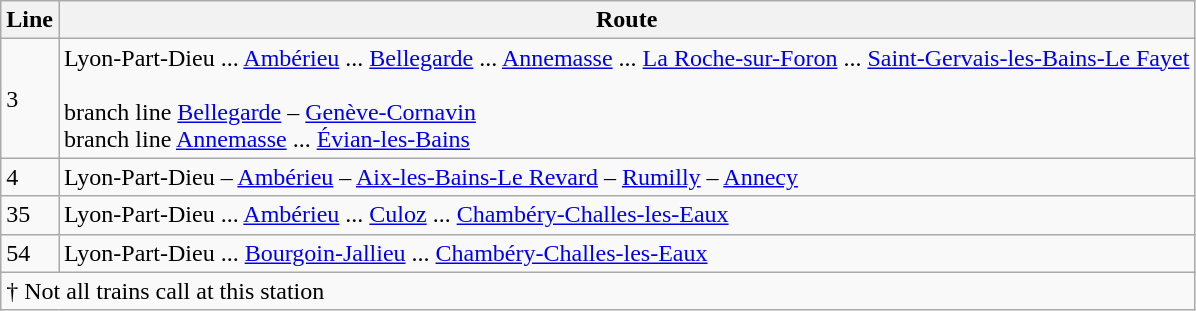<table class="wikitable vatop">
<tr>
<th>Line</th>
<th>Route</th>
</tr>
<tr>
<td>3</td>
<td>Lyon-Part-Dieu  ... <a href='#'>Ambérieu</a> ... <a href='#'>Bellegarde</a> ... <a href='#'>Annemasse</a> ... <a href='#'>La Roche-sur-Foron</a> ... <a href='#'>Saint-Gervais-les-Bains-Le Fayet</a><br><br>branch line <a href='#'>Bellegarde</a> – <a href='#'>Genève-Cornavin</a><br>
branch line <a href='#'>Annemasse</a> ... <a href='#'>Évian-les-Bains</a></td>
</tr>
<tr>
<td>4</td>
<td>Lyon-Part-Dieu – <a href='#'>Ambérieu</a> – <a href='#'>Aix-les-Bains-Le Revard</a> – <a href='#'>Rumilly</a> – <a href='#'>Annecy</a></td>
</tr>
<tr>
<td>35</td>
<td>Lyon-Part-Dieu  ... <a href='#'>Ambérieu</a> ... <a href='#'>Culoz</a> ... <a href='#'>Chambéry-Challes-les-Eaux</a></td>
</tr>
<tr>
<td>54</td>
<td>Lyon-Part-Dieu ... <a href='#'>Bourgoin-Jallieu</a> ... <a href='#'>Chambéry-Challes-les-Eaux</a></td>
</tr>
<tr>
<td colspan=2>† Not all trains call at this station</td>
</tr>
</table>
